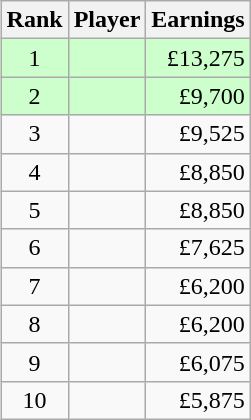<table class="wikitable" style="float:right; text-align:right; margin-left:1em">
<tr>
<th>Rank</th>
<th>Player</th>
<th>Earnings</th>
</tr>
<tr style="background-color:#ccffcc">
<td align=center>1</td>
<td style="text-align:left"></td>
<td>£13,275</td>
</tr>
<tr style="background-color:#ccffcc">
<td align=center>2</td>
<td style="text-align:left"></td>
<td>£9,700</td>
</tr>
<tr>
<td align=center>3</td>
<td style="text-align:left"></td>
<td>£9,525</td>
</tr>
<tr>
<td align=center>4</td>
<td style="text-align:left"></td>
<td>£8,850</td>
</tr>
<tr>
<td align=center>5</td>
<td style="text-align:left"></td>
<td>£8,850</td>
</tr>
<tr>
<td align=center>6</td>
<td style="text-align:left"></td>
<td>£7,625</td>
</tr>
<tr>
<td align=center>7</td>
<td style="text-align:left"></td>
<td>£6,200</td>
</tr>
<tr>
<td align=center>8</td>
<td style="text-align:left"></td>
<td>£6,200</td>
</tr>
<tr>
<td align=center>9</td>
<td style="text-align:left"></td>
<td>£6,075</td>
</tr>
<tr>
<td align=center>10</td>
<td style="text-align:left"></td>
<td>£5,875</td>
</tr>
</table>
